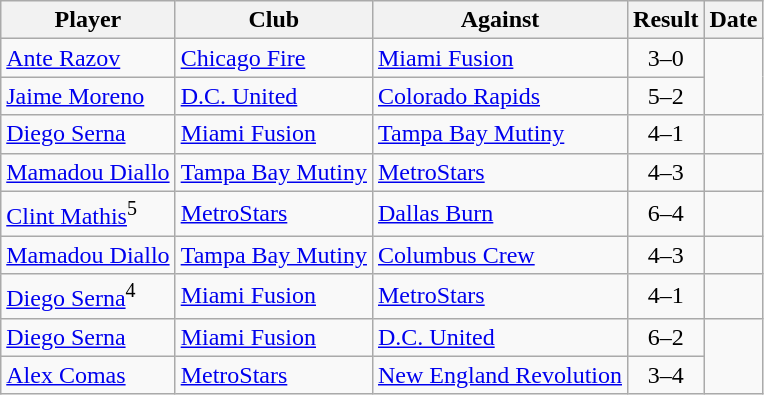<table class="wikitable">
<tr>
<th>Player</th>
<th>Club</th>
<th>Against</th>
<th style="text-align:center">Result</th>
<th>Date</th>
</tr>
<tr>
<td> <a href='#'>Ante Razov</a></td>
<td><a href='#'>Chicago Fire</a></td>
<td><a href='#'>Miami Fusion</a></td>
<td style="text-align:center;">3–0</td>
<td rowspan=2></td>
</tr>
<tr>
<td> <a href='#'>Jaime Moreno</a></td>
<td><a href='#'>D.C. United</a></td>
<td><a href='#'>Colorado Rapids</a></td>
<td style="text-align:center;">5–2</td>
</tr>
<tr>
<td> <a href='#'>Diego Serna</a></td>
<td><a href='#'>Miami Fusion</a></td>
<td><a href='#'>Tampa Bay Mutiny</a></td>
<td style="text-align:center;">4–1</td>
<td></td>
</tr>
<tr>
<td> <a href='#'>Mamadou Diallo</a></td>
<td><a href='#'>Tampa Bay Mutiny</a></td>
<td><a href='#'>MetroStars</a></td>
<td style="text-align:center;">4–3</td>
<td></td>
</tr>
<tr>
<td> <a href='#'>Clint Mathis</a><sup>5</sup></td>
<td><a href='#'>MetroStars</a></td>
<td><a href='#'>Dallas Burn</a></td>
<td style="text-align:center;">6–4</td>
<td></td>
</tr>
<tr>
<td> <a href='#'>Mamadou Diallo</a></td>
<td><a href='#'>Tampa Bay Mutiny</a></td>
<td><a href='#'>Columbus Crew</a></td>
<td style="text-align:center;">4–3</td>
<td></td>
</tr>
<tr>
<td> <a href='#'>Diego Serna</a><sup>4</sup></td>
<td><a href='#'>Miami Fusion</a></td>
<td><a href='#'>MetroStars</a></td>
<td style="text-align:center;">4–1</td>
<td></td>
</tr>
<tr>
<td> <a href='#'>Diego Serna</a></td>
<td><a href='#'>Miami Fusion</a></td>
<td><a href='#'>D.C. United</a></td>
<td style="text-align:center;">6–2</td>
<td rowspan=2></td>
</tr>
<tr>
<td> <a href='#'>Alex Comas</a></td>
<td><a href='#'>MetroStars</a></td>
<td><a href='#'>New England Revolution</a></td>
<td style="text-align:center;">3–4</td>
</tr>
</table>
